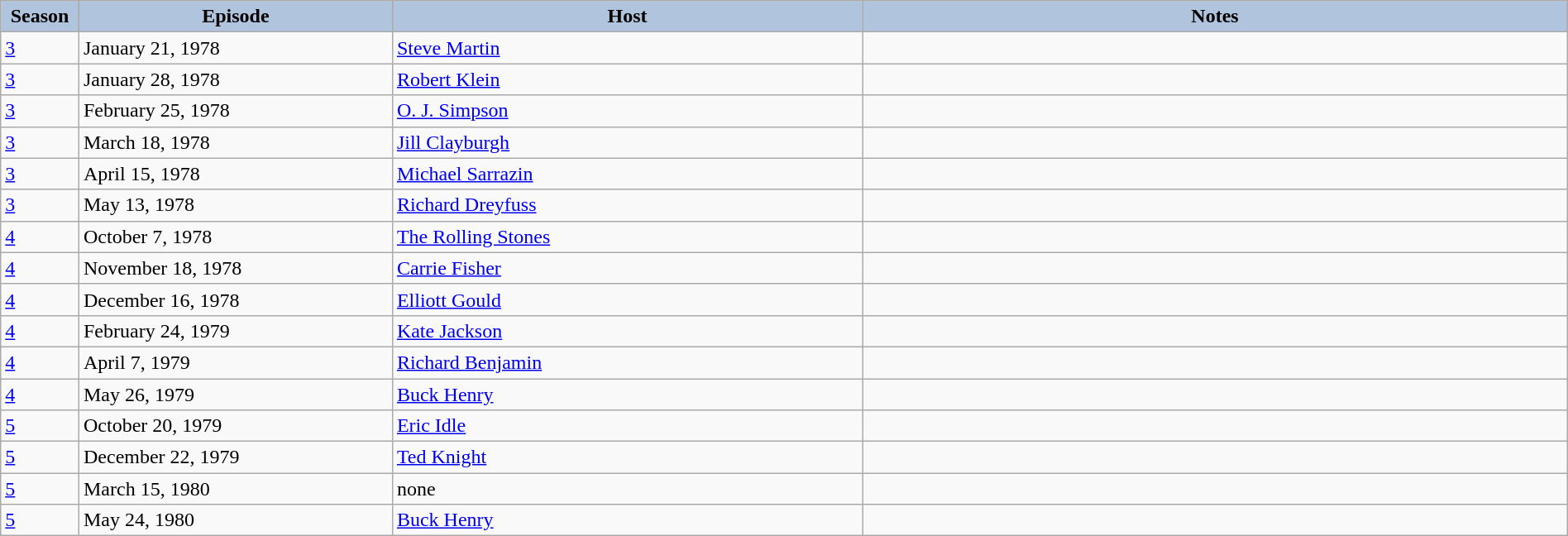<table class="wikitable" style="width:100%;">
<tr>
<th style="background:#B0C4DE;" width="5%">Season</th>
<th style="background:#B0C4DE;" width="20%">Episode</th>
<th style="background:#B0C4DE;" width="30%">Host</th>
<th style="background:#B0C4DE;" width="45%">Notes</th>
</tr>
<tr>
<td><a href='#'>3</a></td>
<td>January 21, 1978</td>
<td><a href='#'>Steve Martin</a></td>
<td></td>
</tr>
<tr>
<td><a href='#'>3</a></td>
<td>January 28, 1978</td>
<td><a href='#'>Robert Klein</a></td>
<td></td>
</tr>
<tr>
<td><a href='#'>3</a></td>
<td>February 25, 1978</td>
<td><a href='#'>O. J. Simpson</a></td>
<td></td>
</tr>
<tr>
<td><a href='#'>3</a></td>
<td>March 18, 1978</td>
<td><a href='#'>Jill Clayburgh</a></td>
<td></td>
</tr>
<tr>
<td><a href='#'>3</a></td>
<td>April 15, 1978</td>
<td><a href='#'>Michael Sarrazin</a></td>
<td></td>
</tr>
<tr>
<td><a href='#'>3</a></td>
<td>May 13, 1978</td>
<td><a href='#'>Richard Dreyfuss</a></td>
<td></td>
</tr>
<tr>
<td><a href='#'>4</a></td>
<td>October 7, 1978</td>
<td><a href='#'>The Rolling Stones</a></td>
<td></td>
</tr>
<tr>
<td><a href='#'>4</a></td>
<td>November 18, 1978</td>
<td><a href='#'>Carrie Fisher</a></td>
<td></td>
</tr>
<tr>
<td><a href='#'>4</a></td>
<td>December 16, 1978</td>
<td><a href='#'>Elliott Gould</a></td>
<td></td>
</tr>
<tr>
<td><a href='#'>4</a></td>
<td>February 24, 1979</td>
<td><a href='#'>Kate Jackson</a></td>
<td></td>
</tr>
<tr>
<td><a href='#'>4</a></td>
<td>April 7, 1979</td>
<td><a href='#'>Richard Benjamin</a></td>
<td></td>
</tr>
<tr>
<td><a href='#'>4</a></td>
<td>May 26, 1979</td>
<td><a href='#'>Buck Henry</a></td>
<td></td>
</tr>
<tr>
<td><a href='#'>5</a></td>
<td>October 20, 1979</td>
<td><a href='#'>Eric Idle</a></td>
<td></td>
</tr>
<tr>
<td><a href='#'>5</a></td>
<td>December 22, 1979</td>
<td><a href='#'>Ted Knight</a></td>
<td></td>
</tr>
<tr>
<td><a href='#'>5</a></td>
<td>March 15, 1980</td>
<td>none</td>
<td></td>
</tr>
<tr>
<td><a href='#'>5</a></td>
<td>May 24, 1980</td>
<td><a href='#'>Buck Henry</a></td>
<td></td>
</tr>
</table>
